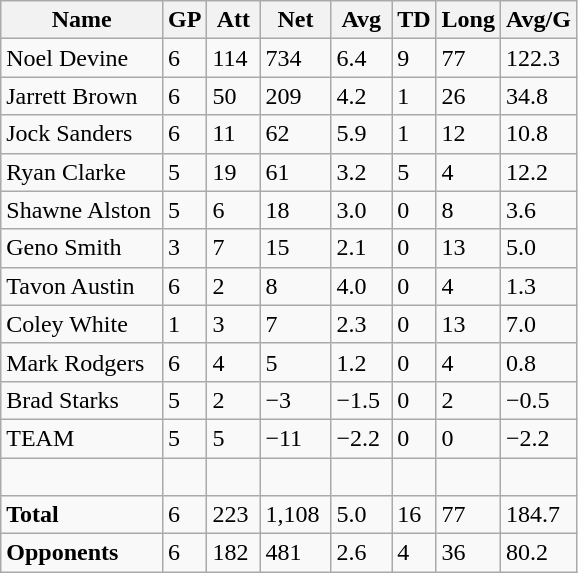<table class="wikitable" style="white-space:nowrap;">
<tr>
<th>Name</th>
<th>GP</th>
<th>Att</th>
<th>Net</th>
<th>Avg</th>
<th>TD</th>
<th>Long</th>
<th>Avg/G</th>
</tr>
<tr>
<td>Noel Devine </td>
<td>6 </td>
<td>114 </td>
<td>734 </td>
<td>6.4 </td>
<td>9 </td>
<td>77 </td>
<td>122.3 </td>
</tr>
<tr>
<td>Jarrett Brown </td>
<td>6 </td>
<td>50 </td>
<td>209 </td>
<td>4.2 </td>
<td>1 </td>
<td>26 </td>
<td>34.8 </td>
</tr>
<tr>
<td>Jock Sanders </td>
<td>6 </td>
<td>11 </td>
<td>62 </td>
<td>5.9 </td>
<td>1 </td>
<td>12 </td>
<td>10.8 </td>
</tr>
<tr>
<td>Ryan Clarke </td>
<td>5 </td>
<td>19 </td>
<td>61 </td>
<td>3.2 </td>
<td>5 </td>
<td>4 </td>
<td>12.2 </td>
</tr>
<tr>
<td>Shawne Alston </td>
<td>5 </td>
<td>6 </td>
<td>18 </td>
<td>3.0 </td>
<td>0 </td>
<td>8 </td>
<td>3.6 </td>
</tr>
<tr>
<td>Geno Smith </td>
<td>3 </td>
<td>7 </td>
<td>15 </td>
<td>2.1 </td>
<td>0 </td>
<td>13 </td>
<td>5.0 </td>
</tr>
<tr>
<td>Tavon Austin </td>
<td>6 </td>
<td>2 </td>
<td>8 </td>
<td>4.0 </td>
<td>0 </td>
<td>4 </td>
<td>1.3 </td>
</tr>
<tr>
<td>Coley White </td>
<td>1 </td>
<td>3 </td>
<td>7 </td>
<td>2.3 </td>
<td>0 </td>
<td>13 </td>
<td>7.0 </td>
</tr>
<tr>
<td>Mark Rodgers </td>
<td>6 </td>
<td>4 </td>
<td>5 </td>
<td>1.2 </td>
<td>0 </td>
<td>4 </td>
<td>0.8 </td>
</tr>
<tr>
<td>Brad Starks </td>
<td>5 </td>
<td>2 </td>
<td>−3 </td>
<td>−1.5 </td>
<td>0 </td>
<td>2 </td>
<td>−0.5 </td>
</tr>
<tr>
<td>TEAM</td>
<td>5 </td>
<td>5 </td>
<td>−11 </td>
<td>−2.2 </td>
<td>0 </td>
<td>0 </td>
<td>−2.2 </td>
</tr>
<tr>
<td> </td>
<td> </td>
<td> </td>
<td> </td>
<td> </td>
<td> </td>
<td> </td>
<td> </td>
</tr>
<tr>
<td><strong>Total</strong></td>
<td>6 </td>
<td>223 </td>
<td>1,108 </td>
<td>5.0 </td>
<td>16 </td>
<td>77 </td>
<td>184.7 </td>
</tr>
<tr>
<td><strong>Opponents</strong></td>
<td>6 </td>
<td>182 </td>
<td>481 </td>
<td>2.6 </td>
<td>4 </td>
<td>36 </td>
<td>80.2 </td>
</tr>
</table>
